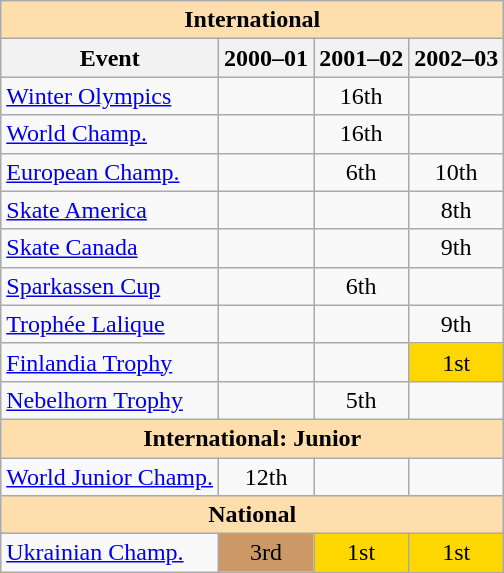<table class="wikitable" style="text-align:center">
<tr>
<th style="background-color: #ffdead; " colspan=4 align=center>International</th>
</tr>
<tr>
<th>Event</th>
<th>2000–01</th>
<th>2001–02</th>
<th>2002–03</th>
</tr>
<tr>
<td align=left><a href='#'>Winter Olympics</a></td>
<td></td>
<td>16th</td>
<td></td>
</tr>
<tr>
<td align=left><a href='#'>World Champ.</a></td>
<td></td>
<td>16th</td>
<td></td>
</tr>
<tr>
<td align=left><a href='#'>European Champ.</a></td>
<td></td>
<td>6th</td>
<td>10th</td>
</tr>
<tr>
<td align=left> <a href='#'>Skate America</a></td>
<td></td>
<td></td>
<td>8th</td>
</tr>
<tr>
<td align=left> <a href='#'>Skate Canada</a></td>
<td></td>
<td></td>
<td>9th</td>
</tr>
<tr>
<td align=left> <a href='#'>Sparkassen Cup</a></td>
<td></td>
<td>6th</td>
<td></td>
</tr>
<tr>
<td align=left> <a href='#'>Trophée Lalique</a></td>
<td></td>
<td></td>
<td>9th</td>
</tr>
<tr>
<td align=left><a href='#'>Finlandia Trophy</a></td>
<td></td>
<td></td>
<td bgcolor=gold>1st</td>
</tr>
<tr>
<td align=left><a href='#'>Nebelhorn Trophy</a></td>
<td></td>
<td>5th</td>
<td></td>
</tr>
<tr>
<th style="background-color: #ffdead; " colspan=4 align=center>International: Junior</th>
</tr>
<tr>
<td align=left><a href='#'>World Junior Champ.</a></td>
<td>12th</td>
<td></td>
<td></td>
</tr>
<tr>
<th style="background-color: #ffdead; " colspan=4 align=center>National</th>
</tr>
<tr>
<td align=left><a href='#'>Ukrainian Champ.</a></td>
<td bgcolor=cc9966>3rd</td>
<td bgcolor=gold>1st</td>
<td bgcolor=gold>1st</td>
</tr>
</table>
